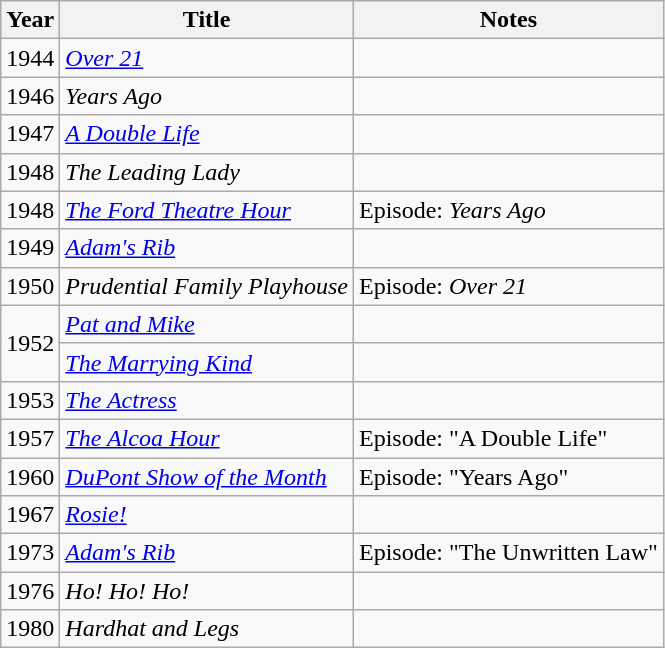<table class="wikitable sortable">
<tr>
<th>Year</th>
<th>Title</th>
<th class=unsortable>Notes</th>
</tr>
<tr>
<td>1944</td>
<td><em><a href='#'>Over 21</a></em></td>
<td></td>
</tr>
<tr>
<td>1946</td>
<td><em>Years Ago</em></td>
<td></td>
</tr>
<tr>
<td>1947</td>
<td><em><a href='#'>A Double Life</a></em></td>
<td></td>
</tr>
<tr>
<td>1948</td>
<td><em>The Leading Lady</em></td>
<td></td>
</tr>
<tr>
<td>1948</td>
<td><em><a href='#'>The Ford Theatre Hour</a></em></td>
<td>Episode: <em>Years Ago</em></td>
</tr>
<tr>
<td>1949</td>
<td><em><a href='#'>Adam's Rib</a></em></td>
<td></td>
</tr>
<tr>
<td>1950</td>
<td><em>Prudential Family Playhouse</em></td>
<td>Episode: <em>Over 21</em></td>
</tr>
<tr>
<td rowspan=2>1952</td>
<td><em><a href='#'>Pat and Mike</a></em></td>
<td></td>
</tr>
<tr>
<td><em><a href='#'>The Marrying Kind</a></em></td>
<td></td>
</tr>
<tr>
<td>1953</td>
<td><em><a href='#'>The Actress</a></em></td>
<td></td>
</tr>
<tr>
<td>1957</td>
<td><em><a href='#'>The Alcoa Hour</a></em></td>
<td>Episode: "A Double Life"</td>
</tr>
<tr>
<td>1960</td>
<td><em><a href='#'>DuPont Show of the Month</a></em></td>
<td>Episode: "Years Ago"</td>
</tr>
<tr>
<td>1967</td>
<td><em><a href='#'>Rosie!</a></em></td>
<td></td>
</tr>
<tr>
<td>1973</td>
<td><em><a href='#'>Adam's Rib</a></em></td>
<td>Episode: "The Unwritten Law"</td>
</tr>
<tr>
<td>1976</td>
<td><em>Ho! Ho! Ho!</em></td>
<td></td>
</tr>
<tr>
<td>1980</td>
<td><em>Hardhat and Legs</em></td>
<td></td>
</tr>
</table>
